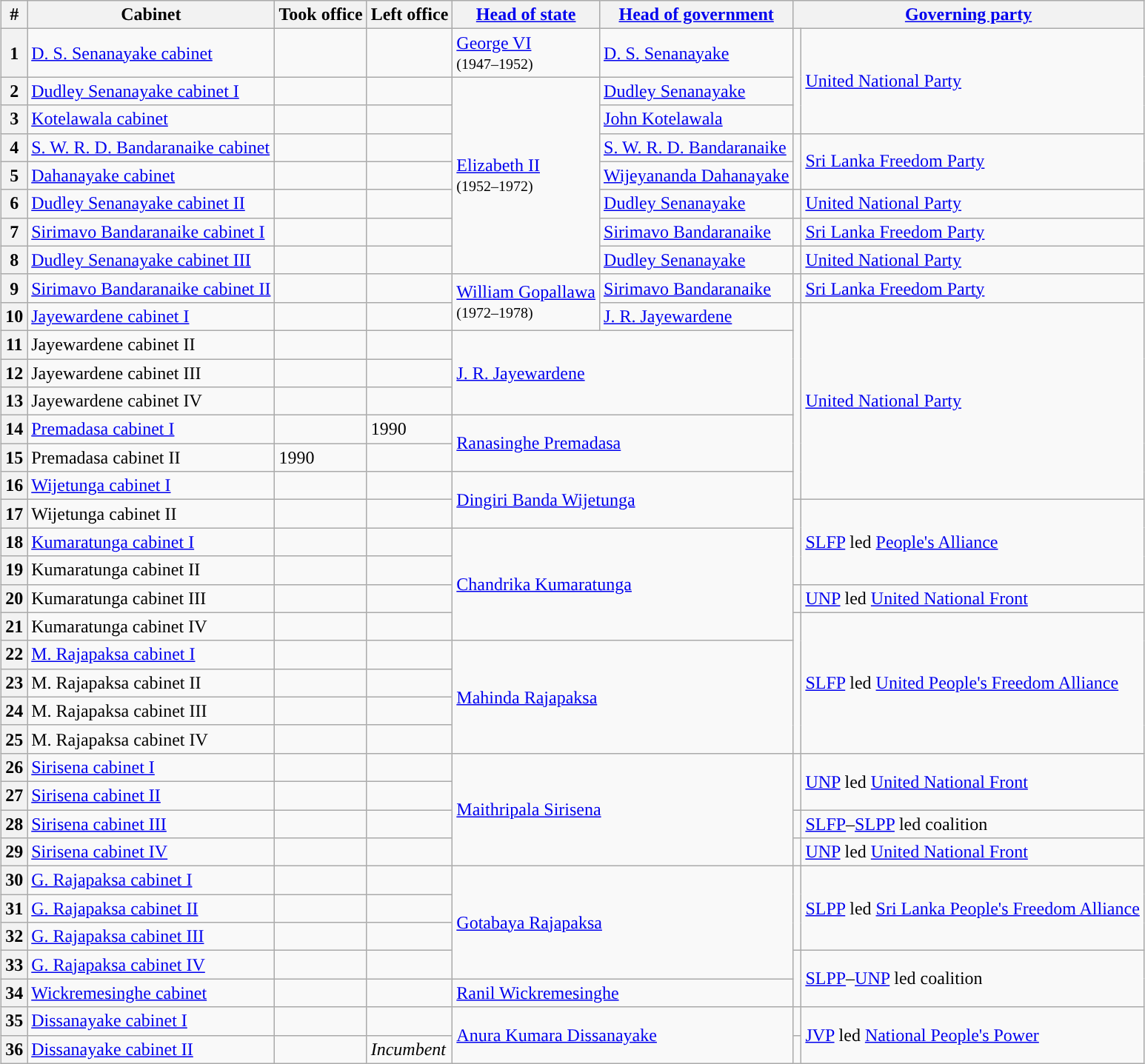<table class="wikitable" style="margin:0.5em auto">
<tr>
<th>#</th>
<th>Cabinet</th>
<th>Took office</th>
<th>Left office</th>
<th><a href='#'>Head of state</a></th>
<th><a href='#'>Head of government</a></th>
<th colspan="2"><a href='#'>Governing party</a></th>
</tr>
<tr>
<th>1</th>
<td><a href='#'>D. S. Senanayake cabinet</a></td>
<td></td>
<td></td>
<td><a href='#'>George VI</a><br><small>(1947–1952)</small></td>
<td><a href='#'>D. S. Senanayake</a></td>
<td rowspan="3" style="background:"></td>
<td rowspan="3"><a href='#'>United National Party</a></td>
</tr>
<tr>
<th>2</th>
<td><a href='#'>Dudley Senanayake cabinet I</a></td>
<td></td>
<td></td>
<td rowspan="7"><a href='#'>Elizabeth II</a><br><small>(1952–1972)</small></td>
<td><a href='#'>Dudley Senanayake</a></td>
</tr>
<tr>
<th>3</th>
<td><a href='#'>Kotelawala cabinet</a></td>
<td></td>
<td></td>
<td><a href='#'>John Kotelawala</a></td>
</tr>
<tr>
<th>4</th>
<td><a href='#'>S. W. R. D. Bandaranaike cabinet</a></td>
<td></td>
<td></td>
<td><a href='#'>S. W. R. D. Bandaranaike</a></td>
<td rowspan="2" style="background:"></td>
<td rowspan="2"><a href='#'>Sri Lanka Freedom Party</a></td>
</tr>
<tr>
<th>5</th>
<td><a href='#'>Dahanayake cabinet</a></td>
<td></td>
<td></td>
<td><a href='#'>Wijeyananda Dahanayake</a></td>
</tr>
<tr>
<th>6</th>
<td><a href='#'>Dudley Senanayake cabinet II</a></td>
<td></td>
<td></td>
<td><a href='#'>Dudley Senanayake</a></td>
<td style="background:"></td>
<td><a href='#'>United National Party</a></td>
</tr>
<tr>
<th>7</th>
<td><a href='#'>Sirimavo Bandaranaike cabinet I</a></td>
<td></td>
<td></td>
<td><a href='#'>Sirimavo Bandaranaike</a></td>
<td style="background:"></td>
<td><a href='#'>Sri Lanka Freedom Party</a></td>
</tr>
<tr>
<th>8</th>
<td><a href='#'>Dudley Senanayake cabinet III</a></td>
<td></td>
<td></td>
<td><a href='#'>Dudley Senanayake</a></td>
<td style="background:"></td>
<td><a href='#'>United National Party</a></td>
</tr>
<tr>
<th>9</th>
<td><a href='#'>Sirimavo Bandaranaike cabinet II</a></td>
<td></td>
<td></td>
<td rowspan="2"><a href='#'>William Gopallawa</a><br><small>(1972–1978)</small></td>
<td><a href='#'>Sirimavo Bandaranaike</a></td>
<td style="background:"></td>
<td><a href='#'>Sri Lanka Freedom Party</a></td>
</tr>
<tr>
<th>10</th>
<td><a href='#'>Jayewardene cabinet I</a></td>
<td></td>
<td></td>
<td><a href='#'>J. R. Jayewardene</a></td>
<td rowspan="7" style="background:"></td>
<td rowspan="7"><a href='#'>United National Party</a></td>
</tr>
<tr>
<th>11</th>
<td>Jayewardene cabinet II</td>
<td></td>
<td></td>
<td colspan="2" rowspan="3"><a href='#'>J. R. Jayewardene</a></td>
</tr>
<tr>
<th>12</th>
<td>Jayewardene cabinet III</td>
<td></td>
<td></td>
</tr>
<tr>
<th>13</th>
<td>Jayewardene cabinet IV</td>
<td></td>
<td></td>
</tr>
<tr>
<th>14</th>
<td><a href='#'>Premadasa cabinet I</a></td>
<td></td>
<td>1990</td>
<td colspan="2" rowspan="2"><a href='#'>Ranasinghe Premadasa</a></td>
</tr>
<tr>
<th>15</th>
<td>Premadasa cabinet II</td>
<td>1990</td>
<td></td>
</tr>
<tr>
<th>16</th>
<td><a href='#'>Wijetunga cabinet I</a></td>
<td></td>
<td></td>
<td colspan="2" rowspan="2"><a href='#'>Dingiri Banda Wijetunga</a></td>
</tr>
<tr>
<th>17</th>
<td>Wijetunga cabinet II</td>
<td></td>
<td></td>
<td rowspan="3" style="background:"></td>
<td rowspan="3"><a href='#'>SLFP</a> led <a href='#'>People's Alliance</a></td>
</tr>
<tr>
<th>18</th>
<td><a href='#'>Kumaratunga cabinet I</a></td>
<td></td>
<td></td>
<td colspan="2" rowspan="4"><a href='#'>Chandrika Kumaratunga</a></td>
</tr>
<tr>
<th>19</th>
<td>Kumaratunga cabinet II</td>
<td></td>
<td></td>
</tr>
<tr>
<th>20</th>
<td>Kumaratunga cabinet III</td>
<td></td>
<td></td>
<td style="background:"></td>
<td><a href='#'>UNP</a> led <a href='#'>United National Front</a></td>
</tr>
<tr>
<th>21</th>
<td>Kumaratunga cabinet IV</td>
<td></td>
<td></td>
<td rowspan="5" style="background:"></td>
<td rowspan="5"><a href='#'>SLFP</a> led <a href='#'>United People's Freedom Alliance</a></td>
</tr>
<tr>
<th>22</th>
<td><a href='#'>M. Rajapaksa cabinet I</a></td>
<td></td>
<td></td>
<td colspan="2" rowspan="4"><a href='#'>Mahinda Rajapaksa</a></td>
</tr>
<tr>
<th>23</th>
<td>M. Rajapaksa cabinet II</td>
<td></td>
<td></td>
</tr>
<tr>
<th>24</th>
<td>M. Rajapaksa cabinet III</td>
<td></td>
<td></td>
</tr>
<tr>
<th>25</th>
<td>M. Rajapaksa cabinet IV</td>
<td></td>
<td></td>
</tr>
<tr>
<th>26</th>
<td><a href='#'>Sirisena cabinet I</a></td>
<td></td>
<td></td>
<td colspan="2" rowspan="4"><a href='#'>Maithripala Sirisena</a></td>
<td rowspan="2" style="background:"></td>
<td rowspan="2"><a href='#'>UNP</a> led <a href='#'>United National Front</a></td>
</tr>
<tr>
<th>27</th>
<td><a href='#'>Sirisena cabinet II</a></td>
<td></td>
<td></td>
</tr>
<tr>
<th>28</th>
<td><a href='#'>Sirisena cabinet III</a></td>
<td></td>
<td></td>
<td style="background:"></td>
<td><a href='#'>SLFP</a>–<a href='#'>SLPP</a> led  coalition</td>
</tr>
<tr>
<th>29</th>
<td><a href='#'>Sirisena cabinet IV</a></td>
<td></td>
<td></td>
<td style="background:"></td>
<td><a href='#'>UNP</a> led <a href='#'>United National Front</a></td>
</tr>
<tr>
<th>30</th>
<td><a href='#'>G. Rajapaksa cabinet I</a></td>
<td></td>
<td></td>
<td colspan="2" rowspan="4"><a href='#'>Gotabaya Rajapaksa</a></td>
<td rowspan="3" style="background:"></td>
<td rowspan="3"><a href='#'>SLPP</a> led <a href='#'>Sri Lanka People's Freedom Alliance</a></td>
</tr>
<tr>
<th>31</th>
<td><a href='#'>G. Rajapaksa cabinet II</a></td>
<td></td>
<td></td>
</tr>
<tr>
<th>32</th>
<td><a href='#'>G. Rajapaksa cabinet III</a></td>
<td></td>
<td></td>
</tr>
<tr>
<th>33</th>
<td><a href='#'>G. Rajapaksa cabinet IV</a></td>
<td></td>
<td></td>
<td rowspan="2" style="background:"></td>
<td rowspan="2"><a href='#'>SLPP</a>–<a href='#'>UNP</a> led coalition</td>
</tr>
<tr>
<th>34</th>
<td><a href='#'>Wickremesinghe cabinet</a></td>
<td></td>
<td></td>
<td colspan="2"><a href='#'>Ranil Wickremesinghe</a></td>
</tr>
<tr>
<th>35</th>
<td><a href='#'>Dissanayake cabinet I</a></td>
<td></td>
<td></td>
<td colspan="2" rowspan="2"><a href='#'>Anura Kumara Dissanayake</a></td>
<td style="background:"></td>
<td rowspan="2"><a href='#'>JVP</a> led <a href='#'>National People's Power</a></td>
</tr>
<tr>
<th>36</th>
<td><a href='#'>Dissanayake cabinet II</a></td>
<td></td>
<td><em>Incumbent</em></td>
</tr>
</table>
